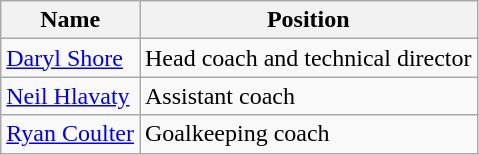<table class="wikitable">
<tr>
<th>Name</th>
<th>Position</th>
</tr>
<tr>
<td> <a href='#'>Daryl Shore</a></td>
<td>Head coach and technical director</td>
</tr>
<tr>
<td> <a href='#'>Neil Hlavaty</a></td>
<td>Assistant coach</td>
</tr>
<tr>
<td> <a href='#'>Ryan Coulter</a></td>
<td>Goalkeeping coach</td>
</tr>
</table>
